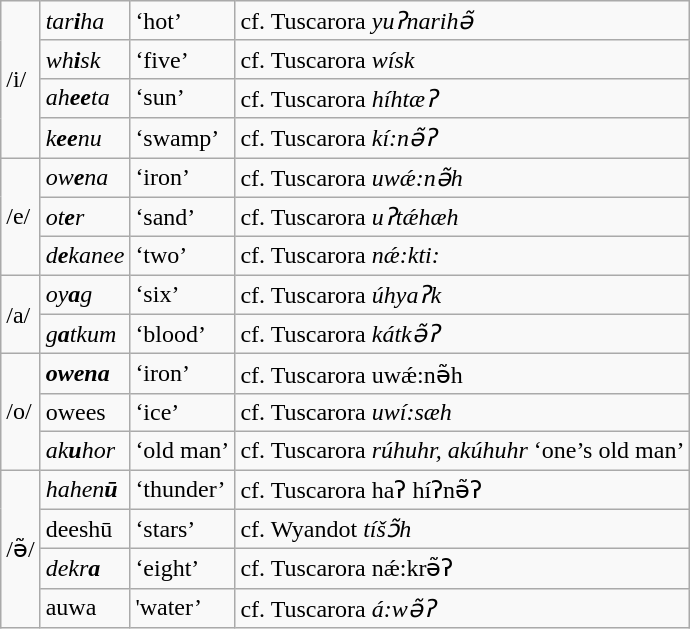<table class="wikitable">
<tr>
<td rowspan="4">/i/</td>
<td><em>tar<strong>i</strong>ha</em></td>
<td>‘hot’</td>
<td>cf. Tuscarora <em>yuʔnarihə̃</em></td>
</tr>
<tr>
<td><em>wh<strong>i</strong>sk</em></td>
<td>‘five’</td>
<td>cf. Tuscarora <em>wísk</em></td>
</tr>
<tr>
<td><em>ah<strong>ee</strong>ta</em></td>
<td>‘sun’</td>
<td>cf. Tuscarora <em>híhtæʔ</em></td>
</tr>
<tr>
<td><em>k<strong>ee</strong>nu</em></td>
<td>‘swamp’</td>
<td>cf. Tuscarora <em>kí:nə̃ʔ</em></td>
</tr>
<tr>
<td rowspan="3">/e/</td>
<td><em>ow<strong>e</strong>na</em></td>
<td>‘iron’</td>
<td>cf. Tuscarora <em>uwǽ:nə̃h</em></td>
</tr>
<tr>
<td><em>ot<strong>e</strong>r</em></td>
<td>‘sand’</td>
<td>cf. Tuscarora <em>uʔtǽhæh</em></td>
</tr>
<tr>
<td><em>d<strong>e</strong>kanee</em></td>
<td>‘two’</td>
<td>cf. Tuscarora <em>nǽ:kti:</em></td>
</tr>
<tr>
<td rowspan="2">/a/</td>
<td><em>oy<strong>a</strong>g</em></td>
<td>‘six’</td>
<td>cf. Tuscarora <em>úhyaʔk</em></td>
</tr>
<tr>
<td><em>g<strong>a</strong>tkum</em></td>
<td>‘blood’</td>
<td>cf. Tuscarora <em>kátkə̃ʔ</em></td>
</tr>
<tr>
<td rowspan="3">/o/</td>
<td><strong><em>o<strong>wena<em></td>
<td>‘iron’</td>
<td>cf. Tuscarora </em>uwǽ:nə̃h<em></td>
</tr>
<tr>
<td></em></strong>o</strong>wees</em></td>
<td>‘ice’</td>
<td>cf. Tuscarora <em>uwí:sæh</em></td>
</tr>
<tr>
<td><em>ak<strong>u</strong>hor</em></td>
<td>‘old man’</td>
<td>cf. Tuscarora <em>rúhuhr, akúhuhr</em> ‘one’s old man’</td>
</tr>
<tr>
<td rowspan="4">/ə̃/</td>
<td><em>hahen<strong>ū<strong><em></td>
<td>‘thunder’</td>
<td>cf. Tuscarora </em>haʔ híʔnə̃ʔ<em></td>
</tr>
<tr>
<td></em>deesh</strong>ū</em></strong></td>
<td>‘stars’</td>
<td>cf. Wyandot <em>tíšɔ̃h</em></td>
</tr>
<tr>
<td><em>dekr<strong>a<strong><em></td>
<td>‘eight’</td>
<td>cf. Tuscarora </em>nǽ:krə̃ʔ<em></td>
</tr>
<tr>
<td></em>auw</strong>a</em></strong></td>
<td>'water’</td>
<td>cf. Tuscarora <em>á:wə̃ʔ</em></td>
</tr>
</table>
